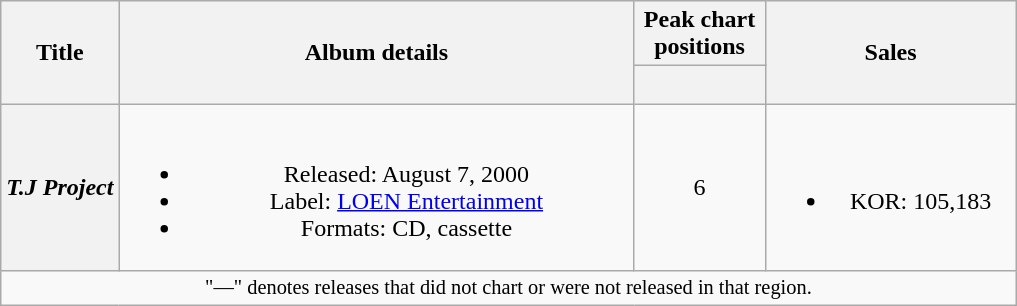<table class="wikitable plainrowheaders" style="text-align:center;">
<tr>
<th rowspan="2">Title</th>
<th rowspan="2" style="width:21em;">Album details</th>
<th scope="col" style="width:5em">Peak chart positions</th>
<th rowspan="2" style="width:10em;">Sales</th>
</tr>
<tr>
<th><br></th>
</tr>
<tr>
<th scope="row"><em>T.J Project</em></th>
<td><br><ul><li>Released: August 7, 2000</li><li>Label: <a href='#'>LOEN Entertainment</a></li><li>Formats: CD, cassette</li></ul></td>
<td>6</td>
<td><br><ul><li>KOR: 105,183</li></ul></td>
</tr>
<tr>
<td colspan="4" style="font-size:85%">"—" denotes releases that did not chart or were not released in that region.</td>
</tr>
</table>
